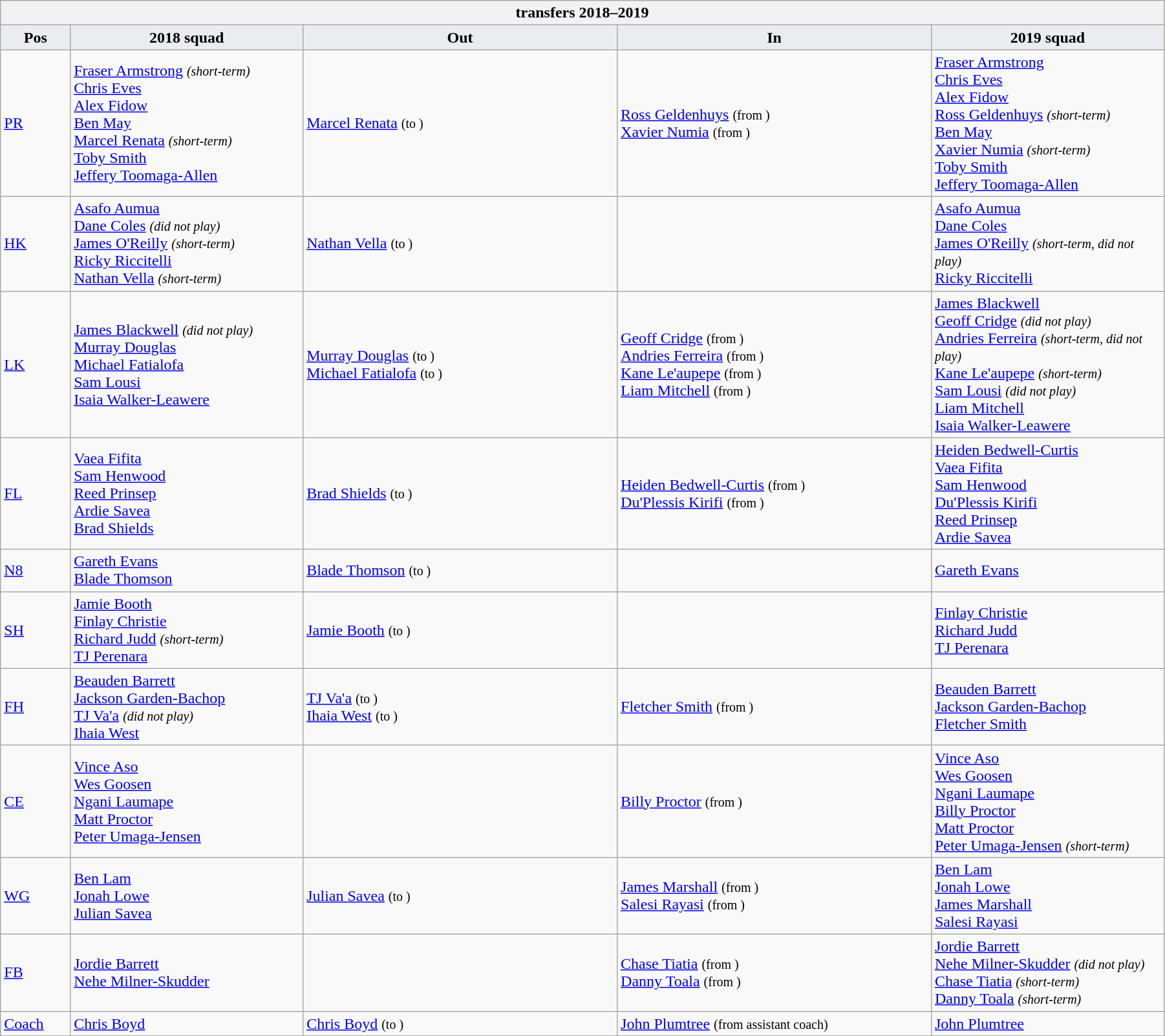<table class="wikitable" style="text-align: left; width:95%">
<tr>
<th colspan="100%"> transfers 2018–2019</th>
</tr>
<tr>
<th style="background:#ebecf0; width:6%;">Pos</th>
<th style="background:#ebecf0; width:20%;">2018 squad</th>
<th style="background:#ebecf0; width:27%;">Out</th>
<th style="background:#ebecf0; width:27%;">In</th>
<th style="background:#ebecf0; width:20%;">2019 squad</th>
</tr>
<tr>
<td><a href='#'>PR</a></td>
<td> <a href='#'>Fraser Armstrong</a> <small><em>(short-term)</em></small> <br> <a href='#'>Chris Eves</a> <br> <a href='#'>Alex Fidow</a> <br> <a href='#'>Ben May</a> <br> <a href='#'>Marcel Renata</a> <small><em>(short-term)</em></small> <br> <a href='#'>Toby Smith</a> <br> <a href='#'>Jeffery Toomaga-Allen</a></td>
<td>  <a href='#'>Marcel Renata</a> <small>(to )</small></td>
<td>  <a href='#'>Ross Geldenhuys</a> <small>(from )</small> <br>  <a href='#'>Xavier Numia</a> <small>(from )</small></td>
<td> <a href='#'>Fraser Armstrong</a> <br> <a href='#'>Chris Eves</a> <br> <a href='#'>Alex Fidow</a> <br> <a href='#'>Ross Geldenhuys</a> <small><em>(short-term)</em></small> <br> <a href='#'>Ben May</a> <br> <a href='#'>Xavier Numia</a> <small><em>(short-term)</em></small> <br> <a href='#'>Toby Smith</a> <br> <a href='#'>Jeffery Toomaga-Allen</a></td>
</tr>
<tr>
<td><a href='#'>HK</a></td>
<td> <a href='#'>Asafo Aumua</a> <br> <a href='#'>Dane Coles</a> <small><em>(did not play)</em></small> <br> <a href='#'>James O'Reilly</a> <small><em>(short-term)</em></small> <br> <a href='#'>Ricky Riccitelli</a> <br> <a href='#'>Nathan Vella</a> <small><em>(short-term)</em></small></td>
<td>  <a href='#'>Nathan Vella</a> <small>(to )</small></td>
<td></td>
<td> <a href='#'>Asafo Aumua</a> <br> <a href='#'>Dane Coles</a> <br> <a href='#'>James O'Reilly</a> <small><em>(short-term, did not play)</em></small> <br> <a href='#'>Ricky Riccitelli</a></td>
</tr>
<tr>
<td><a href='#'>LK</a></td>
<td> <a href='#'>James Blackwell</a> <small><em>(did not play)</em></small> <br> <a href='#'>Murray Douglas</a> <br> <a href='#'>Michael Fatialofa</a> <br> <a href='#'>Sam Lousi</a> <br> <a href='#'>Isaia Walker-Leawere</a></td>
<td>  <a href='#'>Murray Douglas</a> <small>(to )</small> <br>  <a href='#'>Michael Fatialofa</a> <small>(to )</small></td>
<td>  <a href='#'>Geoff Cridge</a> <small>(from )</small> <br>  <a href='#'>Andries Ferreira</a> <small>(from )</small> <br>  <a href='#'>Kane Le'aupepe</a> <small>(from )</small> <br>  <a href='#'>Liam Mitchell</a> <small>(from )</small></td>
<td> <a href='#'>James Blackwell</a> <br> <a href='#'>Geoff Cridge</a> <small><em>(did not play)</em></small> <br> <a href='#'>Andries Ferreira</a> <small><em>(short-term, did not play)</em></small> <br> <a href='#'>Kane Le'aupepe</a> <small><em>(short-term)</em></small> <br> <a href='#'>Sam Lousi</a> <small><em>(did not play)</em></small> <br> <a href='#'>Liam Mitchell</a> <br> <a href='#'>Isaia Walker-Leawere</a></td>
</tr>
<tr>
<td><a href='#'>FL</a></td>
<td> <a href='#'>Vaea Fifita</a> <br> <a href='#'>Sam Henwood</a> <br> <a href='#'>Reed Prinsep</a> <br> <a href='#'>Ardie Savea</a> <br> <a href='#'>Brad Shields</a></td>
<td>  <a href='#'>Brad Shields</a> <small>(to )</small></td>
<td>  <a href='#'>Heiden Bedwell-Curtis</a> <small>(from )</small> <br>  <a href='#'>Du'Plessis Kirifi</a> <small>(from )</small></td>
<td> <a href='#'>Heiden Bedwell-Curtis</a> <br> <a href='#'>Vaea Fifita</a> <br> <a href='#'>Sam Henwood</a> <br> <a href='#'>Du'Plessis Kirifi</a> <br> <a href='#'>Reed Prinsep</a> <br> <a href='#'>Ardie Savea</a></td>
</tr>
<tr>
<td><a href='#'>N8</a></td>
<td> <a href='#'>Gareth Evans</a> <br> <a href='#'>Blade Thomson</a></td>
<td>  <a href='#'>Blade Thomson</a> <small>(to )</small></td>
<td></td>
<td> <a href='#'>Gareth Evans</a></td>
</tr>
<tr>
<td><a href='#'>SH</a></td>
<td> <a href='#'>Jamie Booth</a> <br> <a href='#'>Finlay Christie</a> <br> <a href='#'>Richard Judd</a> <small><em>(short-term)</em></small> <br> <a href='#'>TJ Perenara</a></td>
<td>  <a href='#'>Jamie Booth</a> <small>(to )</small></td>
<td></td>
<td> <a href='#'>Finlay Christie</a> <br> <a href='#'>Richard Judd</a> <br> <a href='#'>TJ Perenara</a></td>
</tr>
<tr>
<td><a href='#'>FH</a></td>
<td> <a href='#'>Beauden Barrett</a> <br> <a href='#'>Jackson Garden-Bachop</a> <br> <a href='#'>TJ Va'a</a> <small><em>(did not play)</em></small> <br> <a href='#'>Ihaia West</a></td>
<td>  <a href='#'>TJ Va'a</a> <small>(to )</small> <br>  <a href='#'>Ihaia West</a> <small>(to )</small></td>
<td>  <a href='#'>Fletcher Smith</a> <small>(from )</small></td>
<td> <a href='#'>Beauden Barrett</a> <br> <a href='#'>Jackson Garden-Bachop</a> <br> <a href='#'>Fletcher Smith</a></td>
</tr>
<tr>
<td><a href='#'>CE</a></td>
<td> <a href='#'>Vince Aso</a> <br> <a href='#'>Wes Goosen</a> <br> <a href='#'>Ngani Laumape</a> <br> <a href='#'>Matt Proctor</a> <br> <a href='#'>Peter Umaga-Jensen</a></td>
<td></td>
<td>  <a href='#'>Billy Proctor</a> <small>(from )</small></td>
<td> <a href='#'>Vince Aso</a> <br> <a href='#'>Wes Goosen</a> <br> <a href='#'>Ngani Laumape</a> <br> <a href='#'>Billy Proctor</a> <br> <a href='#'>Matt Proctor</a> <br> <a href='#'>Peter Umaga-Jensen</a> <small><em>(short-term)</em></small></td>
</tr>
<tr>
<td><a href='#'>WG</a></td>
<td> <a href='#'>Ben Lam</a> <br> <a href='#'>Jonah Lowe</a> <br> <a href='#'>Julian Savea</a></td>
<td>  <a href='#'>Julian Savea</a> <small>(to )</small></td>
<td>  <a href='#'>James Marshall</a> <small>(from )</small> <br>  <a href='#'>Salesi Rayasi</a> <small>(from )</small></td>
<td> <a href='#'>Ben Lam</a> <br> <a href='#'>Jonah Lowe</a> <br> <a href='#'>James Marshall</a> <br> <a href='#'>Salesi Rayasi</a></td>
</tr>
<tr>
<td><a href='#'>FB</a></td>
<td> <a href='#'>Jordie Barrett</a> <br> <a href='#'>Nehe Milner-Skudder</a></td>
<td></td>
<td>  <a href='#'>Chase Tiatia</a> <small>(from )</small> <br>  <a href='#'>Danny Toala</a> <small>(from )</small></td>
<td> <a href='#'>Jordie Barrett</a> <br> <a href='#'>Nehe Milner-Skudder</a> <small><em>(did not play)</em></small> <br> <a href='#'>Chase Tiatia</a> <small><em>(short-term)</em></small> <br> <a href='#'>Danny Toala</a> <small><em>(short-term)</em></small></td>
</tr>
<tr>
<td><a href='#'>Coach</a></td>
<td> <a href='#'>Chris Boyd</a></td>
<td>  <a href='#'>Chris Boyd</a> <small>(to )</small></td>
<td>  <a href='#'>John Plumtree</a> <small>(from assistant coach)</small></td>
<td> <a href='#'>John Plumtree</a></td>
</tr>
</table>
